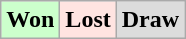<table class="wikitable">
<tr>
<td bgcolor="#ccffcc"><strong>Won</strong></td>
<td bgcolor="FFE4E1"><strong>Lost</strong></td>
<td bgcolor="DCDCDC"><strong>Draw</strong></td>
</tr>
</table>
